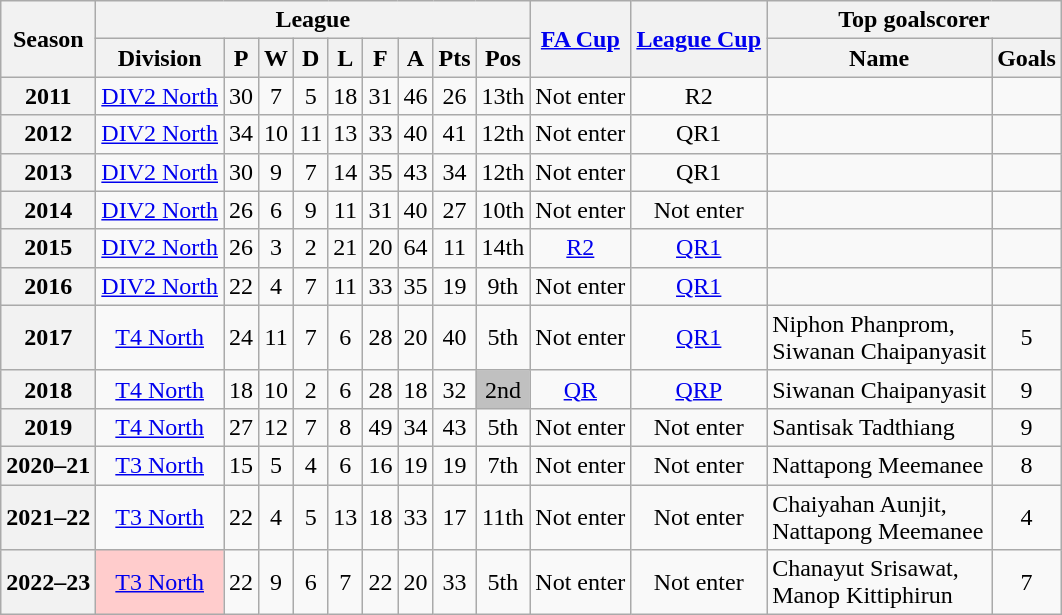<table class="wikitable" style="text-align: center">
<tr>
<th rowspan=2>Season</th>
<th colspan=9>League</th>
<th rowspan=2><a href='#'>FA Cup</a></th>
<th rowspan=2><a href='#'>League Cup</a></th>
<th colspan=2>Top goalscorer</th>
</tr>
<tr>
<th>Division</th>
<th>P</th>
<th>W</th>
<th>D</th>
<th>L</th>
<th>F</th>
<th>A</th>
<th>Pts</th>
<th>Pos</th>
<th>Name</th>
<th>Goals</th>
</tr>
<tr>
<th>2011</th>
<td><a href='#'>DIV2 North</a></td>
<td>30</td>
<td>7</td>
<td>5</td>
<td>18</td>
<td>31</td>
<td>46</td>
<td>26</td>
<td>13th</td>
<td>Not enter</td>
<td>R2</td>
<td></td>
<td></td>
</tr>
<tr>
<th>2012</th>
<td><a href='#'>DIV2 North</a></td>
<td>34</td>
<td>10</td>
<td>11</td>
<td>13</td>
<td>33</td>
<td>40</td>
<td>41</td>
<td>12th</td>
<td>Not enter</td>
<td>QR1</td>
<td></td>
<td></td>
</tr>
<tr>
<th>2013</th>
<td><a href='#'>DIV2 North</a></td>
<td>30</td>
<td>9</td>
<td>7</td>
<td>14</td>
<td>35</td>
<td>43</td>
<td>34</td>
<td>12th</td>
<td>Not enter</td>
<td>QR1</td>
<td></td>
<td></td>
</tr>
<tr>
<th>2014</th>
<td><a href='#'>DIV2 North</a></td>
<td>26</td>
<td>6</td>
<td>9</td>
<td>11</td>
<td>31</td>
<td>40</td>
<td>27</td>
<td>10th</td>
<td>Not enter</td>
<td>Not enter</td>
<td></td>
<td></td>
</tr>
<tr>
<th>2015</th>
<td><a href='#'>DIV2 North</a></td>
<td>26</td>
<td>3</td>
<td>2</td>
<td>21</td>
<td>20</td>
<td>64</td>
<td>11</td>
<td>14th</td>
<td><a href='#'>R2</a></td>
<td><a href='#'>QR1</a></td>
<td></td>
<td></td>
</tr>
<tr>
<th>2016</th>
<td><a href='#'>DIV2 North</a></td>
<td>22</td>
<td>4</td>
<td>7</td>
<td>11</td>
<td>33</td>
<td>35</td>
<td>19</td>
<td>9th</td>
<td>Not enter</td>
<td><a href='#'>QR1</a></td>
<td></td>
<td></td>
</tr>
<tr>
<th>2017</th>
<td><a href='#'>T4 North</a></td>
<td>24</td>
<td>11</td>
<td>7</td>
<td>6</td>
<td>28</td>
<td>20</td>
<td>40</td>
<td>5th</td>
<td>Not enter</td>
<td><a href='#'>QR1</a></td>
<td align="left"> Niphon Phanprom,<br> Siwanan Chaipanyasit</td>
<td>5</td>
</tr>
<tr>
<th>2018</th>
<td><a href='#'>T4 North</a></td>
<td>18</td>
<td>10</td>
<td>2</td>
<td>6</td>
<td>28</td>
<td>18</td>
<td>32</td>
<td bgcolor=silver>2nd</td>
<td><a href='#'>QR</a></td>
<td><a href='#'>QRP</a></td>
<td align="left"> Siwanan Chaipanyasit</td>
<td>9</td>
</tr>
<tr>
<th>2019</th>
<td><a href='#'>T4 North</a></td>
<td>27</td>
<td>12</td>
<td>7</td>
<td>8</td>
<td>49</td>
<td>34</td>
<td>43</td>
<td>5th</td>
<td>Not enter</td>
<td>Not enter</td>
<td align="left"> Santisak Tadthiang</td>
<td>9</td>
</tr>
<tr>
<th>2020–21</th>
<td><a href='#'>T3 North</a></td>
<td>15</td>
<td>5</td>
<td>4</td>
<td>6</td>
<td>16</td>
<td>19</td>
<td>19</td>
<td>7th</td>
<td>Not enter</td>
<td>Not enter</td>
<td align="left"> Nattapong Meemanee</td>
<td>8</td>
</tr>
<tr>
<th>2021–22</th>
<td><a href='#'>T3 North</a></td>
<td>22</td>
<td>4</td>
<td>5</td>
<td>13</td>
<td>18</td>
<td>33</td>
<td>17</td>
<td>11th</td>
<td>Not enter</td>
<td>Not enter</td>
<td align="left"> Chaiyahan Aunjit,<br> Nattapong Meemanee</td>
<td>4</td>
</tr>
<tr>
<th>2022–23</th>
<td bgcolor="#FFCCCC"><a href='#'>T3 North</a></td>
<td>22</td>
<td>9</td>
<td>6</td>
<td>7</td>
<td>22</td>
<td>20</td>
<td>33</td>
<td>5th</td>
<td>Not enter</td>
<td>Not enter</td>
<td align="left"> Chanayut Srisawat,<br> Manop Kittiphirun</td>
<td>7</td>
</tr>
</table>
